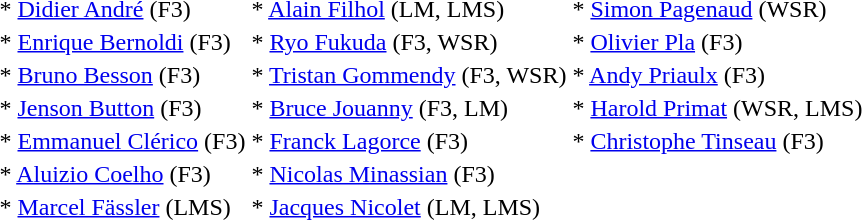<table>
<tr>
<td>*  <a href='#'>Didier André</a> (F3)</td>
<td>*  <a href='#'>Alain Filhol</a> (LM, LMS)</td>
<td>*  <a href='#'>Simon Pagenaud</a> (WSR)</td>
</tr>
<tr>
<td>*  <a href='#'>Enrique Bernoldi</a> (F3)</td>
<td>*  <a href='#'>Ryo Fukuda</a> (F3, WSR)</td>
<td>*  <a href='#'>Olivier Pla</a> (F3)</td>
</tr>
<tr>
<td>*  <a href='#'>Bruno Besson</a> (F3)</td>
<td>*  <a href='#'>Tristan Gommendy</a> (F3, WSR)</td>
<td>*  <a href='#'>Andy Priaulx</a> (F3)</td>
</tr>
<tr>
<td>*  <a href='#'>Jenson Button</a> (F3)</td>
<td>*  <a href='#'>Bruce Jouanny</a> (F3, LM)</td>
<td>*  <a href='#'>Harold Primat</a> (WSR, LMS)</td>
</tr>
<tr>
<td>*  <a href='#'>Emmanuel Clérico</a> (F3)</td>
<td>*  <a href='#'>Franck Lagorce</a> (F3)</td>
<td>*  <a href='#'>Christophe Tinseau</a> (F3)</td>
</tr>
<tr>
<td>*  <a href='#'>Aluizio Coelho</a> (F3)</td>
<td>*  <a href='#'>Nicolas Minassian</a> (F3)</td>
</tr>
<tr>
<td>*  <a href='#'>Marcel Fässler</a> (LMS)</td>
<td>*  <a href='#'>Jacques Nicolet</a> (LM, LMS)</td>
</tr>
</table>
